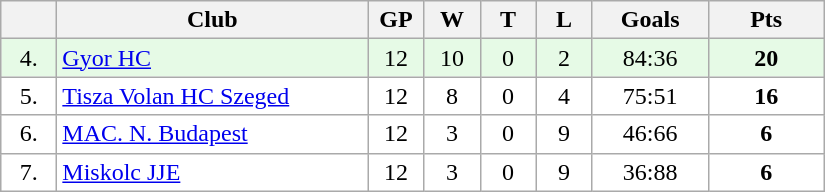<table class="wikitable">
<tr>
<th width="30"></th>
<th width="200">Club</th>
<th width="30">GP</th>
<th width="30">W</th>
<th width="30">T</th>
<th width="30">L</th>
<th width="70">Goals</th>
<th width="70">Pts</th>
</tr>
<tr bgcolor="#e6fae6" align="center">
<td>4.</td>
<td align="left"><a href='#'>Gyor HC</a></td>
<td>12</td>
<td>10</td>
<td>0</td>
<td>2</td>
<td>84:36</td>
<td><strong>20</strong></td>
</tr>
<tr bgcolor="#FFFFFF" align="center">
<td>5.</td>
<td align="left"><a href='#'>Tisza Volan HC Szeged</a></td>
<td>12</td>
<td>8</td>
<td>0</td>
<td>4</td>
<td>75:51</td>
<td><strong>16</strong></td>
</tr>
<tr bgcolor="#FFFFFF" align="center">
<td>6.</td>
<td align="left"><a href='#'>MAC. N. Budapest</a></td>
<td>12</td>
<td>3</td>
<td>0</td>
<td>9</td>
<td>46:66</td>
<td><strong>6</strong></td>
</tr>
<tr bgcolor="#FFFFFF" align="center">
<td>7.</td>
<td align="left"><a href='#'>Miskolc JJE</a></td>
<td>12</td>
<td>3</td>
<td>0</td>
<td>9</td>
<td>36:88</td>
<td><strong>6</strong></td>
</tr>
</table>
